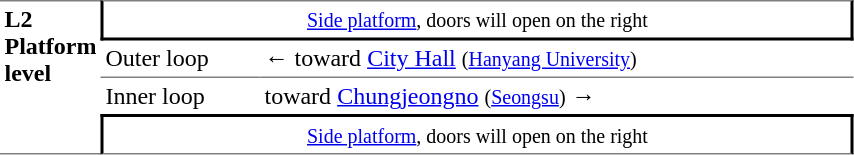<table table border=0 cellspacing=0 cellpadding=3>
<tr>
<td style="border-top:solid 1px gray;border-bottom:solid 1px gray;" width=50 rowspan=10 valign=top><strong>L2<br>Platform level</strong></td>
<td style="border-top:solid 1px gray;border-right:solid 2px black;border-left:solid 2px black;border-bottom:solid 2px black;text-align:center;" colspan=2><small><a href='#'>Side platform</a>, doors will open on the right </small></td>
</tr>
<tr>
<td style="border-bottom:solid 1px gray;" width=100>Outer loop</td>
<td style="border-bottom:solid 1px gray;" width=390>←  toward <a href='#'>City Hall</a> <small>(<a href='#'>Hanyang University</a>)</small></td>
</tr>
<tr>
<td>Inner loop</td>
<td>  toward <a href='#'>Chungjeongno</a> <small>(<a href='#'>Seongsu</a>)</small> →</td>
</tr>
<tr>
<td style="border-top:solid 2px black;border-right:solid 2px black;border-left:solid 2px black;border-bottom:solid 1px gray;text-align:center;" colspan=2><small><a href='#'>Side platform</a>, doors will open on the right </small></td>
</tr>
</table>
